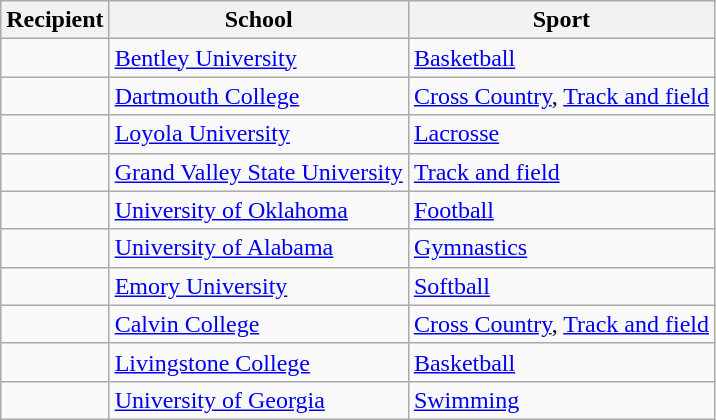<table class="wikitable sortable">
<tr>
<th>Recipient</th>
<th>School</th>
<th>Sport</th>
</tr>
<tr>
<td></td>
<td><a href='#'>Bentley University</a></td>
<td><a href='#'>Basketball</a></td>
</tr>
<tr>
<td></td>
<td><a href='#'>Dartmouth College</a></td>
<td><a href='#'>Cross Country</a>, <a href='#'>Track and field</a></td>
</tr>
<tr>
<td></td>
<td><a href='#'>Loyola University</a></td>
<td><a href='#'>Lacrosse</a></td>
</tr>
<tr>
<td></td>
<td><a href='#'>Grand Valley State University</a></td>
<td><a href='#'>Track and field</a></td>
</tr>
<tr>
<td></td>
<td><a href='#'>University of Oklahoma</a></td>
<td><a href='#'>Football</a></td>
</tr>
<tr>
<td></td>
<td><a href='#'>University of Alabama</a></td>
<td><a href='#'>Gymnastics</a></td>
</tr>
<tr>
<td></td>
<td><a href='#'>Emory University</a></td>
<td><a href='#'>Softball</a></td>
</tr>
<tr>
<td></td>
<td><a href='#'>Calvin College</a></td>
<td><a href='#'>Cross Country</a>, <a href='#'>Track and field</a></td>
</tr>
<tr>
<td></td>
<td><a href='#'>Livingstone College</a></td>
<td><a href='#'>Basketball</a></td>
</tr>
<tr>
<td></td>
<td><a href='#'>University of Georgia</a></td>
<td><a href='#'>Swimming</a></td>
</tr>
</table>
